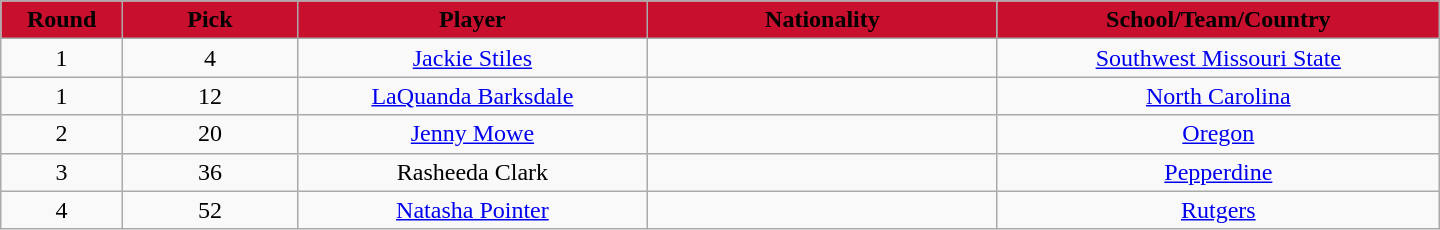<table class="wikitable" style="text-align:center; width:60em">
<tr>
<th style="background: #C8102E" width="2%"><span>Round</span></th>
<th style="background: #C8102E" width="5%"><span>Pick</span></th>
<th style="background: #C8102E" width="10%"><span>Player</span></th>
<th style="background: #C8102E" width="10%"><span>Nationality</span></th>
<th style="background: #C8102E" width="10%"><span>School/Team/Country</span></th>
</tr>
<tr>
<td>1</td>
<td>4</td>
<td><a href='#'>Jackie Stiles</a></td>
<td></td>
<td><a href='#'>Southwest Missouri State</a></td>
</tr>
<tr>
<td>1</td>
<td>12</td>
<td><a href='#'>LaQuanda Barksdale</a></td>
<td></td>
<td><a href='#'>North Carolina</a></td>
</tr>
<tr>
<td>2</td>
<td>20</td>
<td><a href='#'>Jenny Mowe</a></td>
<td></td>
<td><a href='#'>Oregon</a></td>
</tr>
<tr>
<td>3</td>
<td>36</td>
<td>Rasheeda Clark</td>
<td></td>
<td><a href='#'>Pepperdine</a></td>
</tr>
<tr>
<td>4</td>
<td>52</td>
<td><a href='#'>Natasha Pointer</a></td>
<td></td>
<td><a href='#'>Rutgers</a></td>
</tr>
</table>
